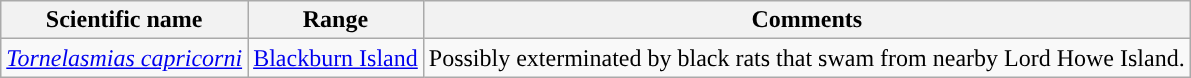<table class="wikitable">
<tr>
<th>Scientific name</th>
<th>Range</th>
<th class="unsortable">Comments</th>
</tr>
<tr>
<td><em><a href='#'>Tornelasmias capricorni</a></em></td>
<td><a href='#'>Blackburn Island</a></td>
<td>Possibly exterminated by black rats that swam from nearby Lord Howe Island.</td>
</tr>
</table>
